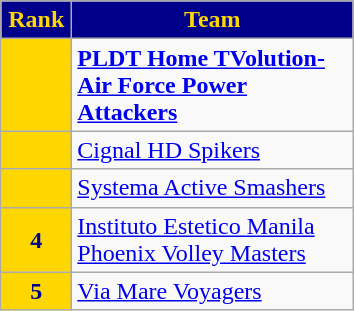<table class="wikitable" style="text-align: center;">
<tr>
<th width=40  style="background:#00008B; color:#FFD700;">Rank</th>
<th width=180  style="background:#00008B; color:#FFD700;">Team</th>
</tr>
<tr>
<td style="background:#FFD700; color:#00008B;"></td>
<td style="text-align:left;"><strong><a href='#'>PLDT Home TVolution-Air Force Power Attackers</a></strong></td>
</tr>
<tr>
<td style="background:#FFD700; color:#00008B;"></td>
<td style="text-align:left;"><a href='#'>Cignal HD Spikers</a></td>
</tr>
<tr>
<td style="background:#FFD700; color:#00008B;"></td>
<td style="text-align:left;"><a href='#'>Systema Active Smashers</a></td>
</tr>
<tr>
<td style="background:#FFD700; color:#00008B;"><strong>4</strong></td>
<td style="text-align:left;"><a href='#'>Instituto Estetico Manila Phoenix Volley Masters</a></td>
</tr>
<tr>
<td style="background:#FFD700; color:#00008B;"><strong>5</strong></td>
<td style="text-align:left;"><a href='#'>Via Mare Voyagers</a></td>
</tr>
</table>
